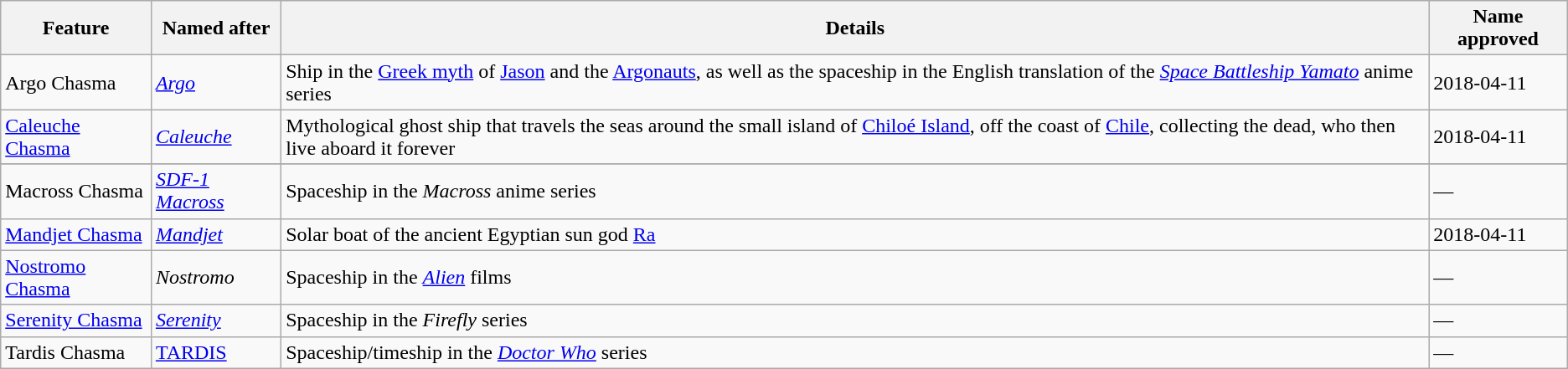<table class="wikitable">
<tr>
<th>Feature</th>
<th>Named after</th>
<th>Details</th>
<th>Name approved<br></th>
</tr>
<tr>
<td>Argo Chasma</td>
<td><em><a href='#'>Argo</a></em></td>
<td>Ship in the <a href='#'>Greek myth</a> of <a href='#'>Jason</a> and the <a href='#'>Argonauts</a>, as well as the spaceship in the English translation of the <em><a href='#'>Space Battleship Yamato</a></em> anime series</td>
<td>2018-04-11</td>
</tr>
<tr>
<td><a href='#'>Caleuche Chasma</a></td>
<td><em><a href='#'>Caleuche</a></em></td>
<td>Mythological ghost ship that travels the seas around the small island of <a href='#'>Chiloé Island</a>, off the coast of <a href='#'>Chile</a>, collecting the dead, who then live aboard it forever</td>
<td>2018-04-11</td>
</tr>
<tr>
</tr>
<tr>
<td>Macross Chasma</td>
<td><em><a href='#'>SDF-1 Macross</a></em></td>
<td>Spaceship in the <em>Macross</em> anime series</td>
<td>—</td>
</tr>
<tr>
<td><a href='#'>Mandjet Chasma</a></td>
<td><em><a href='#'>Mandjet</a></em></td>
<td>Solar boat of the ancient Egyptian sun god <a href='#'>Ra</a></td>
<td>2018-04-11</td>
</tr>
<tr>
<td><a href='#'>Nostromo Chasma</a></td>
<td><em>Nostromo</em></td>
<td>Spaceship in the <em><a href='#'>Alien</a></em> films</td>
<td>—</td>
</tr>
<tr>
<td><a href='#'>Serenity Chasma</a></td>
<td><em><a href='#'>Serenity</a></em></td>
<td>Spaceship in the <em>Firefly</em> series</td>
<td>—</td>
</tr>
<tr>
<td>Tardis Chasma</td>
<td><a href='#'>TARDIS</a></td>
<td>Spaceship/timeship in the <em><a href='#'>Doctor Who</a></em> series</td>
<td>—</td>
</tr>
</table>
